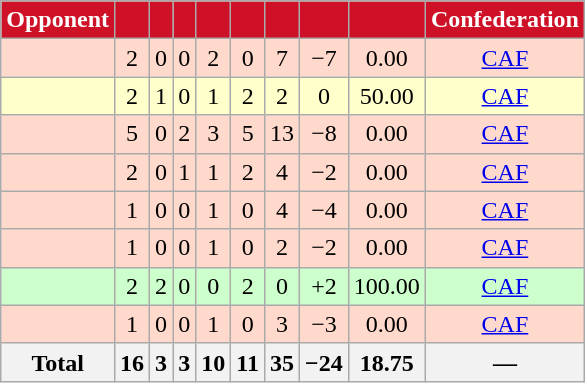<table class="wikitable sortable" style="text-align:center;">
<tr style="color:white">
<th style="background-color:#CE1126;color:white">Opponent</th>
<th style="background-color:#CE1126;"></th>
<th style="background-color:#CE1126;"></th>
<th style="background-color:#CE1126;"></th>
<th style="background-color:#CE1126;"></th>
<th style="background-color:#CE1126;"></th>
<th style="background-color:#CE1126;"></th>
<th style="background-color:#CE1126;"></th>
<th style="background-color:#CE1126;"></th>
<th style="background-color:#CE1126;color:white">Confederation</th>
</tr>
<tr bgcolor=FFDACC>
<td style="text-align:left;"></td>
<td>2</td>
<td>0</td>
<td>0</td>
<td>2</td>
<td>0</td>
<td>7</td>
<td>−7</td>
<td>0.00</td>
<td><a href='#'>CAF</a></td>
</tr>
<tr bgcolor=FFFFCC>
<td style="text-align:left;"></td>
<td>2</td>
<td>1</td>
<td>0</td>
<td>1</td>
<td>2</td>
<td>2</td>
<td>0</td>
<td>50.00</td>
<td><a href='#'>CAF</a></td>
</tr>
<tr bgcolor=FFDACC>
<td style="text-align:left;"></td>
<td>5</td>
<td>0</td>
<td>2</td>
<td>3</td>
<td>5</td>
<td>13</td>
<td>−8</td>
<td>0.00</td>
<td><a href='#'>CAF</a></td>
</tr>
<tr bgcolor=FFDACC>
<td style="text-align:left;"></td>
<td>2</td>
<td>0</td>
<td>1</td>
<td>1</td>
<td>2</td>
<td>4</td>
<td>−2</td>
<td>0.00</td>
<td><a href='#'>CAF</a></td>
</tr>
<tr bgcolor=FFDACC>
<td style="text-align:left;"></td>
<td>1</td>
<td>0</td>
<td>0</td>
<td>1</td>
<td>0</td>
<td>4</td>
<td>−4</td>
<td>0.00</td>
<td><a href='#'>CAF</a></td>
</tr>
<tr bgcolor=FFDACC>
<td style="text-align:left;"></td>
<td>1</td>
<td>0</td>
<td>0</td>
<td>1</td>
<td>0</td>
<td>2</td>
<td>−2</td>
<td>0.00</td>
<td><a href='#'>CAF</a></td>
</tr>
<tr bgcolor=CCFFCC>
<td style="text-align:left;"></td>
<td>2</td>
<td>2</td>
<td>0</td>
<td>0</td>
<td>2</td>
<td>0</td>
<td>+2</td>
<td>100.00</td>
<td><a href='#'>CAF</a></td>
</tr>
<tr bgcolor=FFDACC>
<td style="text-align:left;"></td>
<td>1</td>
<td>0</td>
<td>0</td>
<td>1</td>
<td>0</td>
<td>3</td>
<td>−3</td>
<td>0.00</td>
<td><a href='#'>CAF</a></td>
</tr>
<tr>
<th>Total</th>
<th>16</th>
<th>3</th>
<th>3</th>
<th>10</th>
<th>11</th>
<th>35</th>
<th>−24</th>
<th>18.75</th>
<th>—</th>
</tr>
</table>
